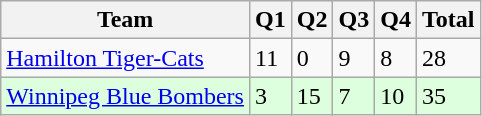<table class="wikitable">
<tr>
<th>Team</th>
<th>Q1</th>
<th>Q2</th>
<th>Q3</th>
<th>Q4</th>
<th>Total</th>
</tr>
<tr>
<td><a href='#'>Hamilton Tiger-Cats</a></td>
<td>11</td>
<td>0</td>
<td>9</td>
<td>8</td>
<td>28</td>
</tr>
<tr style="background-color:#ddffdd">
<td><a href='#'>Winnipeg Blue Bombers</a></td>
<td>3</td>
<td>15</td>
<td>7</td>
<td>10</td>
<td>35</td>
</tr>
</table>
